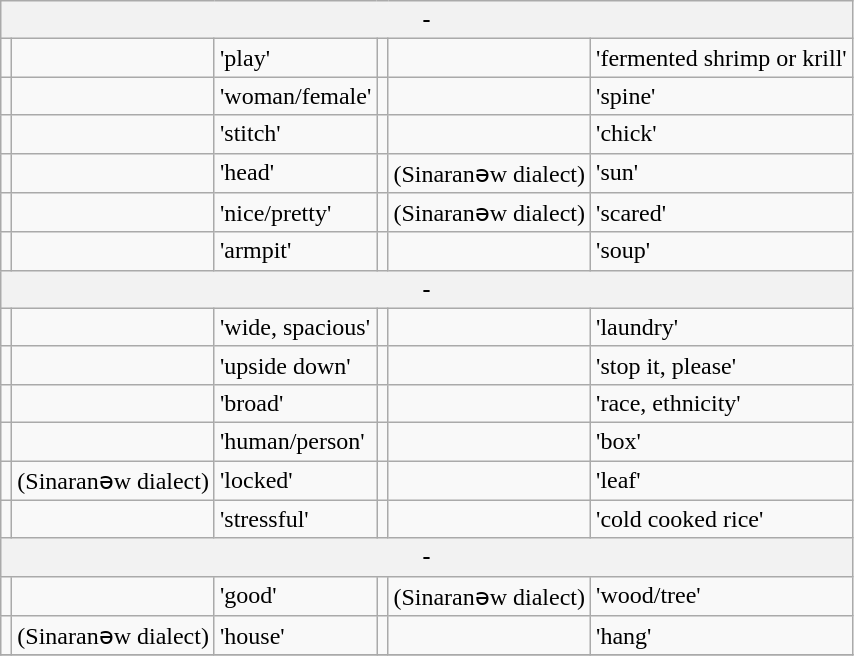<table class="wikitable">
<tr>
<th colspan="6">-</th>
</tr>
<tr>
<td></td>
<td></td>
<td>'play'</td>
<td></td>
<td></td>
<td>'fermented shrimp or krill'</td>
</tr>
<tr>
<td></td>
<td></td>
<td>'woman/female'</td>
<td></td>
<td></td>
<td>'spine'</td>
</tr>
<tr>
<td></td>
<td></td>
<td>'stitch'</td>
<td></td>
<td></td>
<td>'chick'</td>
</tr>
<tr>
<td></td>
<td></td>
<td>'head'</td>
<td></td>
<td> (Sinaranəw dialect)</td>
<td>'sun'</td>
</tr>
<tr>
<td></td>
<td></td>
<td>'nice/pretty'</td>
<td></td>
<td> (Sinaranəw dialect)</td>
<td>'scared'</td>
</tr>
<tr>
<td></td>
<td></td>
<td>'armpit'</td>
<td></td>
<td></td>
<td>'soup'</td>
</tr>
<tr>
<th colspan="6">-</th>
</tr>
<tr>
<td></td>
<td></td>
<td>'wide, spacious'</td>
<td></td>
<td></td>
<td>'laundry'</td>
</tr>
<tr>
<td></td>
<td></td>
<td>'upside down'</td>
<td></td>
<td></td>
<td>'stop it, please'</td>
</tr>
<tr>
<td></td>
<td></td>
<td>'broad'</td>
<td></td>
<td></td>
<td>'race, ethnicity'</td>
</tr>
<tr>
<td></td>
<td></td>
<td>'human/person'</td>
<td></td>
<td></td>
<td>'box'</td>
</tr>
<tr>
<td></td>
<td> (Sinaranəw dialect)</td>
<td>'locked'</td>
<td></td>
<td></td>
<td>'leaf'</td>
</tr>
<tr>
<td></td>
<td></td>
<td>'stressful'</td>
<td></td>
<td></td>
<td>'cold cooked rice'</td>
</tr>
<tr>
<th colspan="6">-</th>
</tr>
<tr>
<td></td>
<td></td>
<td>'good'</td>
<td></td>
<td> (Sinaranəw dialect)</td>
<td>'wood/tree'</td>
</tr>
<tr>
<td></td>
<td> (Sinaranəw dialect)</td>
<td>'house'</td>
<td></td>
<td></td>
<td>'hang'</td>
</tr>
<tr>
</tr>
</table>
